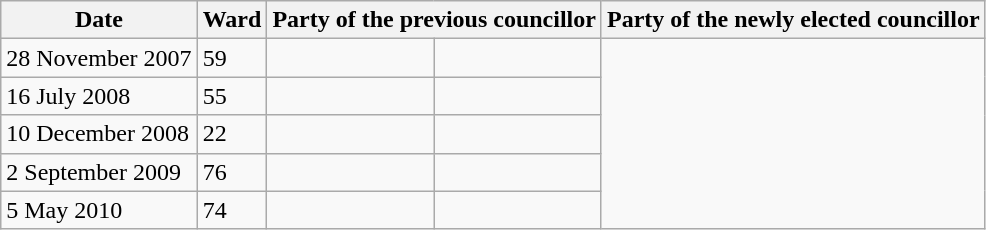<table class="wikitable">
<tr>
<th>Date</th>
<th>Ward</th>
<th colspan=2>Party of the previous councillor</th>
<th colspan=2>Party of the newly elected councillor</th>
</tr>
<tr>
<td>28 November 2007</td>
<td>59</td>
<td></td>
<td></td>
</tr>
<tr>
<td>16 July 2008</td>
<td>55</td>
<td></td>
<td></td>
</tr>
<tr>
<td>10 December 2008</td>
<td>22</td>
<td></td>
<td></td>
</tr>
<tr>
<td>2 September 2009</td>
<td>76</td>
<td></td>
<td></td>
</tr>
<tr>
<td>5 May 2010</td>
<td>74</td>
<td></td>
<td></td>
</tr>
</table>
